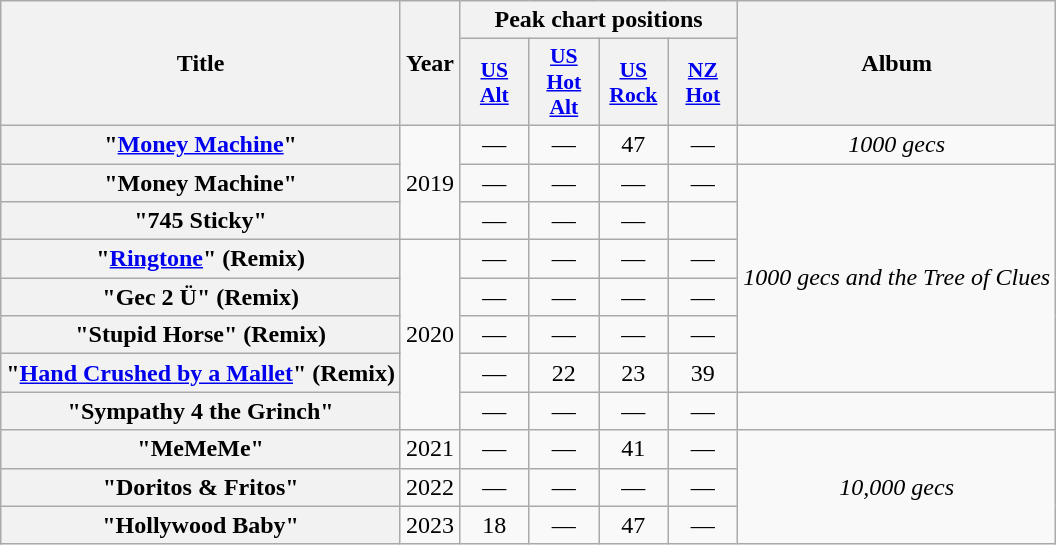<table class="wikitable plainrowheaders" style="text-align:center;" border="1">
<tr>
<th rowspan="2">Title</th>
<th rowspan="2">Year</th>
<th colspan="4">Peak chart positions</th>
<th rowspan="2">Album</th>
</tr>
<tr>
<th scope="col" style="width:2.75em;font-size:90%;"><a href='#'>US<br>Alt</a><br></th>
<th scope="col" style="width:2.75em;font-size:90%;"><a href='#'>US<br>Hot<br>Alt</a><br></th>
<th scope="col" style="width:2.75em;font-size:90%;"><a href='#'>US<br>Rock</a><br></th>
<th scope="col" style="width:2.75em;font-size:90%;"><a href='#'>NZ<br>Hot</a><br></th>
</tr>
<tr>
<th scope="row">"<a href='#'>Money Machine</a>"</th>
<td rowspan="3">2019</td>
<td>—</td>
<td>—</td>
<td>47</td>
<td>—</td>
<td><em>1000 gecs</em></td>
</tr>
<tr>
<th scope="row">"Money Machine"<br></th>
<td>—</td>
<td>—</td>
<td>—</td>
<td>—</td>
<td rowspan="6"><em>1000 gecs and the Tree of Clues</em></td>
</tr>
<tr>
<th scope="row">"745 Sticky"<br></th>
<td>—</td>
<td>—</td>
<td>—</td>
</tr>
<tr>
<th scope="row">"<a href='#'>Ringtone</a>" (Remix)<br></th>
<td rowspan="5">2020</td>
<td>—</td>
<td>—</td>
<td>—</td>
<td>—</td>
</tr>
<tr>
<th scope="row">"Gec 2 Ü" (Remix)<br></th>
<td>—</td>
<td>—</td>
<td>—</td>
<td>—</td>
</tr>
<tr>
<th scope="row">"Stupid Horse" (Remix)<br></th>
<td>—</td>
<td>—</td>
<td>—</td>
<td>—</td>
</tr>
<tr>
<th scope="row">"<a href='#'>Hand Crushed by a Mallet</a>" (Remix)<br></th>
<td>—</td>
<td>22</td>
<td>23</td>
<td>39</td>
</tr>
<tr>
<th scope="row">"Sympathy 4 the Grinch"</th>
<td>—</td>
<td>—</td>
<td>—</td>
<td>—</td>
<td></td>
</tr>
<tr>
<th scope="row">"MeMeMe"</th>
<td>2021</td>
<td>—</td>
<td>—</td>
<td>41</td>
<td>—</td>
<td rowspan="3"><em>10,000 gecs</em></td>
</tr>
<tr>
<th scope="row">"Doritos & Fritos"</th>
<td>2022</td>
<td>—</td>
<td>—</td>
<td>—</td>
<td>—</td>
</tr>
<tr>
<th scope="row">"Hollywood Baby"</th>
<td>2023</td>
<td>18</td>
<td>—</td>
<td>47</td>
<td>—</td>
</tr>
</table>
